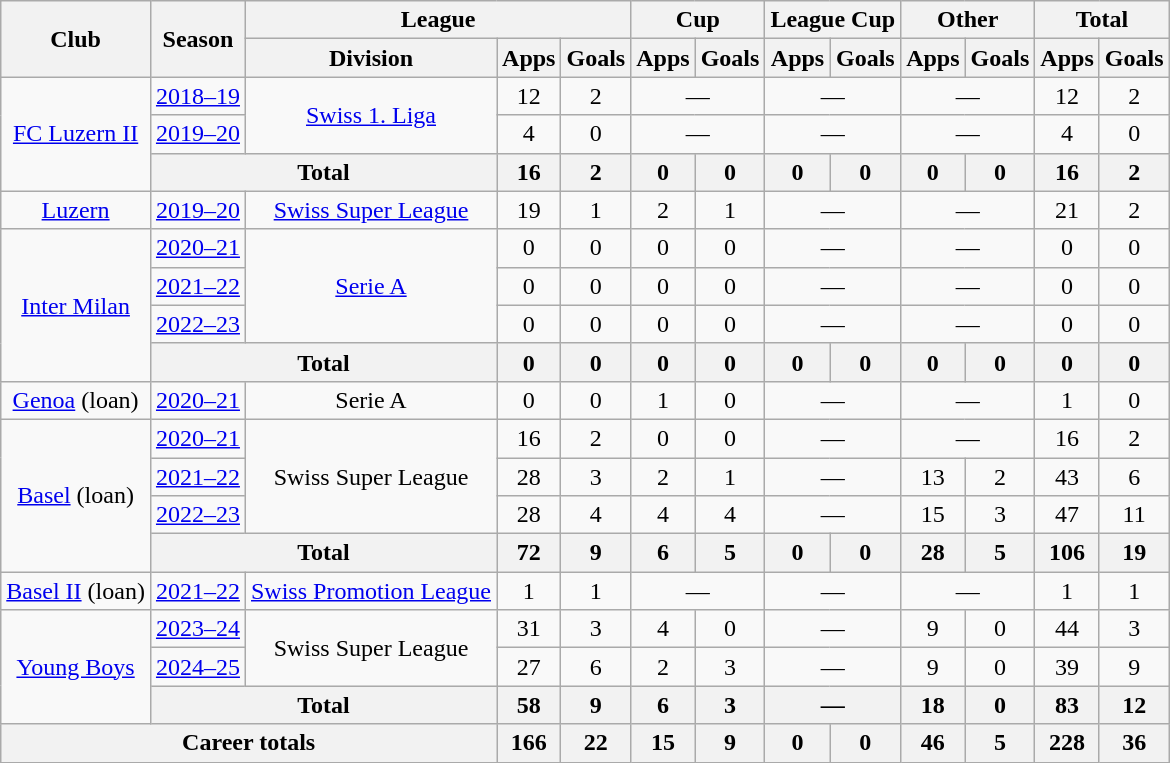<table class="wikitable" style="text-align:center">
<tr>
<th rowspan="2">Club</th>
<th rowspan="2">Season</th>
<th colspan="3">League</th>
<th colspan="2">Cup</th>
<th colspan="2">League Cup</th>
<th colspan="2">Other</th>
<th colspan="2">Total</th>
</tr>
<tr>
<th>Division</th>
<th>Apps</th>
<th>Goals</th>
<th>Apps</th>
<th>Goals</th>
<th>Apps</th>
<th>Goals</th>
<th>Apps</th>
<th>Goals</th>
<th>Apps</th>
<th>Goals</th>
</tr>
<tr>
<td rowspan="3"><a href='#'>FC Luzern II</a></td>
<td><a href='#'>2018–19</a></td>
<td rowspan="2"><a href='#'>Swiss 1. Liga</a></td>
<td>12</td>
<td>2</td>
<td colspan="2">—</td>
<td colspan="2">—</td>
<td colspan="2">—</td>
<td>12</td>
<td>2</td>
</tr>
<tr>
<td><a href='#'>2019–20</a></td>
<td>4</td>
<td>0</td>
<td colspan="2">—</td>
<td colspan="2">—</td>
<td colspan="2">—</td>
<td>4</td>
<td>0</td>
</tr>
<tr>
<th colspan="2">Total</th>
<th>16</th>
<th>2</th>
<th>0</th>
<th>0</th>
<th>0</th>
<th>0</th>
<th>0</th>
<th>0</th>
<th>16</th>
<th>2</th>
</tr>
<tr>
<td><a href='#'>Luzern</a></td>
<td><a href='#'>2019–20</a></td>
<td><a href='#'>Swiss Super League</a></td>
<td>19</td>
<td>1</td>
<td>2</td>
<td>1</td>
<td colspan="2">—</td>
<td colspan="2">—</td>
<td>21</td>
<td>2</td>
</tr>
<tr>
<td rowspan="4"><a href='#'>Inter Milan</a></td>
<td><a href='#'>2020–21</a></td>
<td rowspan="3"><a href='#'>Serie A</a></td>
<td>0</td>
<td>0</td>
<td>0</td>
<td>0</td>
<td colspan="2">—</td>
<td colspan="2">—</td>
<td>0</td>
<td>0</td>
</tr>
<tr>
<td><a href='#'>2021–22</a></td>
<td>0</td>
<td>0</td>
<td>0</td>
<td>0</td>
<td colspan="2">—</td>
<td colspan="2">—</td>
<td>0</td>
<td>0</td>
</tr>
<tr>
<td><a href='#'>2022–23</a></td>
<td>0</td>
<td>0</td>
<td>0</td>
<td>0</td>
<td colspan="2">—</td>
<td colspan="2">—</td>
<td>0</td>
<td>0</td>
</tr>
<tr>
<th colspan="2">Total</th>
<th>0</th>
<th>0</th>
<th>0</th>
<th>0</th>
<th>0</th>
<th>0</th>
<th>0</th>
<th>0</th>
<th>0</th>
<th>0</th>
</tr>
<tr>
<td><a href='#'>Genoa</a> (loan)</td>
<td><a href='#'>2020–21</a></td>
<td>Serie A</td>
<td>0</td>
<td>0</td>
<td>1</td>
<td>0</td>
<td colspan="2">—</td>
<td colspan="2">—</td>
<td>1</td>
<td>0</td>
</tr>
<tr>
<td rowspan="4"><a href='#'>Basel</a> (loan)</td>
<td><a href='#'>2020–21</a></td>
<td rowspan="3">Swiss Super League</td>
<td>16</td>
<td>2</td>
<td>0</td>
<td>0</td>
<td colspan="2">—</td>
<td colspan="2">—</td>
<td>16</td>
<td>2</td>
</tr>
<tr>
<td><a href='#'>2021–22</a></td>
<td>28</td>
<td>3</td>
<td>2</td>
<td>1</td>
<td colspan="2">—</td>
<td>13</td>
<td>2</td>
<td>43</td>
<td>6</td>
</tr>
<tr>
<td><a href='#'>2022–23</a></td>
<td>28</td>
<td>4</td>
<td>4</td>
<td>4</td>
<td colspan="2">—</td>
<td>15</td>
<td>3</td>
<td>47</td>
<td>11</td>
</tr>
<tr>
<th colspan="2">Total</th>
<th>72</th>
<th>9</th>
<th>6</th>
<th>5</th>
<th>0</th>
<th>0</th>
<th>28</th>
<th>5</th>
<th>106</th>
<th>19</th>
</tr>
<tr>
<td><a href='#'>Basel II</a> (loan)</td>
<td><a href='#'>2021–22</a></td>
<td><a href='#'>Swiss Promotion League</a></td>
<td>1</td>
<td>1</td>
<td colspan="2">—</td>
<td colspan="2">—</td>
<td colspan="2">—</td>
<td>1</td>
<td>1</td>
</tr>
<tr>
<td rowspan="3"><a href='#'>Young Boys</a></td>
<td><a href='#'>2023–24</a></td>
<td rowspan="2">Swiss Super League</td>
<td>31</td>
<td>3</td>
<td>4</td>
<td>0</td>
<td colspan="2">—</td>
<td>9</td>
<td>0</td>
<td>44</td>
<td>3</td>
</tr>
<tr>
<td><a href='#'>2024–25</a></td>
<td>27</td>
<td>6</td>
<td>2</td>
<td>3</td>
<td colspan="2">—</td>
<td>9</td>
<td>0</td>
<td>39</td>
<td>9</td>
</tr>
<tr>
<th colspan="2">Total</th>
<th>58</th>
<th>9</th>
<th>6</th>
<th>3</th>
<th colspan="2">—</th>
<th>18</th>
<th>0</th>
<th>83</th>
<th>12</th>
</tr>
<tr>
<th colspan="3">Career totals</th>
<th>166</th>
<th>22</th>
<th>15</th>
<th>9</th>
<th>0</th>
<th>0</th>
<th>46</th>
<th>5</th>
<th>228</th>
<th>36</th>
</tr>
</table>
